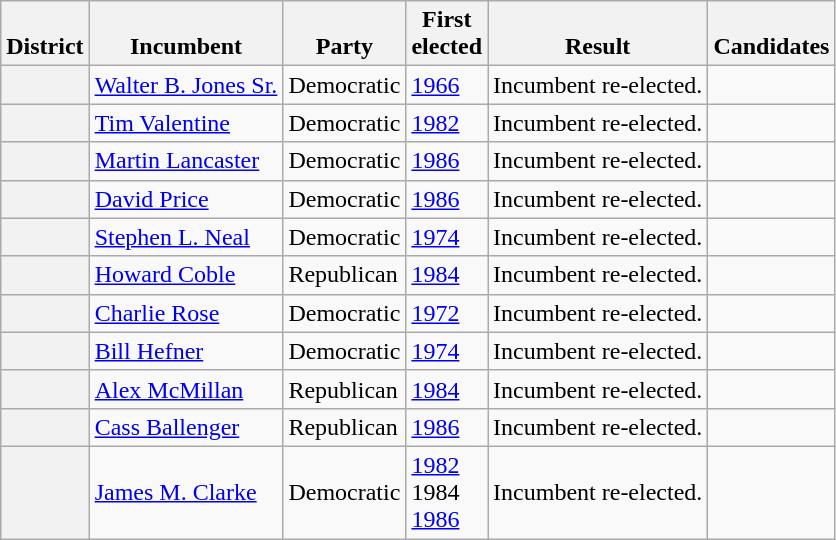<table class=wikitable>
<tr valign=bottom>
<th>District</th>
<th>Incumbent</th>
<th>Party</th>
<th>First<br>elected</th>
<th>Result</th>
<th>Candidates</th>
</tr>
<tr>
<th></th>
<td><a href='#'>Walter B. Jones Sr.</a></td>
<td>Democratic</td>
<td><a href='#'>1966</a></td>
<td>Incumbent re-elected.</td>
<td nowrap></td>
</tr>
<tr>
<th></th>
<td><a href='#'>Tim Valentine</a></td>
<td>Democratic</td>
<td><a href='#'>1982</a></td>
<td>Incumbent re-elected.</td>
<td nowrap></td>
</tr>
<tr>
<th></th>
<td><a href='#'>Martin Lancaster</a></td>
<td>Democratic</td>
<td><a href='#'>1986</a></td>
<td>Incumbent re-elected.</td>
<td nowrap></td>
</tr>
<tr>
<th></th>
<td><a href='#'>David Price</a></td>
<td>Democratic</td>
<td><a href='#'>1986</a></td>
<td>Incumbent re-elected.</td>
<td nowrap></td>
</tr>
<tr>
<th></th>
<td><a href='#'>Stephen L. Neal</a></td>
<td>Democratic</td>
<td><a href='#'>1974</a></td>
<td>Incumbent re-elected.</td>
<td nowrap></td>
</tr>
<tr>
<th></th>
<td><a href='#'>Howard Coble</a></td>
<td>Republican</td>
<td><a href='#'>1984</a></td>
<td>Incumbent re-elected.</td>
<td nowrap></td>
</tr>
<tr>
<th></th>
<td><a href='#'>Charlie Rose</a></td>
<td>Democratic</td>
<td><a href='#'>1972</a></td>
<td>Incumbent re-elected.</td>
<td nowrap></td>
</tr>
<tr>
<th></th>
<td><a href='#'>Bill Hefner</a></td>
<td>Democratic</td>
<td><a href='#'>1974</a></td>
<td>Incumbent re-elected.</td>
<td nowrap></td>
</tr>
<tr>
<th></th>
<td><a href='#'>Alex McMillan</a></td>
<td>Republican</td>
<td><a href='#'>1984</a></td>
<td>Incumbent re-elected.</td>
<td nowrap></td>
</tr>
<tr>
<th></th>
<td><a href='#'>Cass Ballenger</a></td>
<td>Republican</td>
<td><a href='#'>1986</a></td>
<td>Incumbent re-elected.</td>
<td nowrap></td>
</tr>
<tr>
<th></th>
<td><a href='#'>James M. Clarke</a></td>
<td>Democratic</td>
<td><a href='#'>1982</a><br>1984 <br><a href='#'>1986</a></td>
<td>Incumbent re-elected.</td>
<td nowrap></td>
</tr>
</table>
